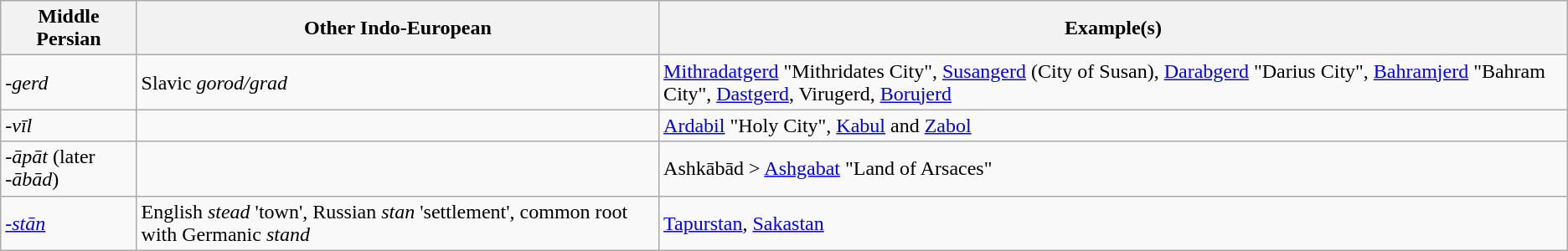<table class="wikitable">
<tr>
<th>Middle Persian</th>
<th>Other Indo-European</th>
<th>Example(s)</th>
</tr>
<tr>
<td><em>-gerd</em></td>
<td>Slavic <em>gorod/grad</em></td>
<td><a href='#'>Mithradatgerd</a> "Mithridates City", <a href='#'>Susangerd</a> (City of Susan), <a href='#'>Darabgerd</a> "Darius City", <a href='#'>Bahramjerd</a> "Bahram City", <a href='#'>Dastgerd</a>, Virugerd, <a href='#'>Borujerd</a></td>
</tr>
<tr>
<td><em>-vīl</em></td>
<td></td>
<td><a href='#'>Ardabil</a> "Holy City", <a href='#'>Kabul</a> and <a href='#'>Zabol</a></td>
</tr>
<tr>
<td><em>-āpāt</em> (later <em>-ābād</em>)</td>
<td></td>
<td>Ashkābād > <a href='#'>Ashgabat</a> "Land of Arsaces"</td>
</tr>
<tr>
<td><em><a href='#'>-stān</a></em></td>
<td>English <em>stead</em> 'town', Russian <em>stan</em> 'settlement', common root with Germanic <em>stand</em></td>
<td><a href='#'>Tapurstan</a>, <a href='#'>Sakastan</a></td>
</tr>
</table>
